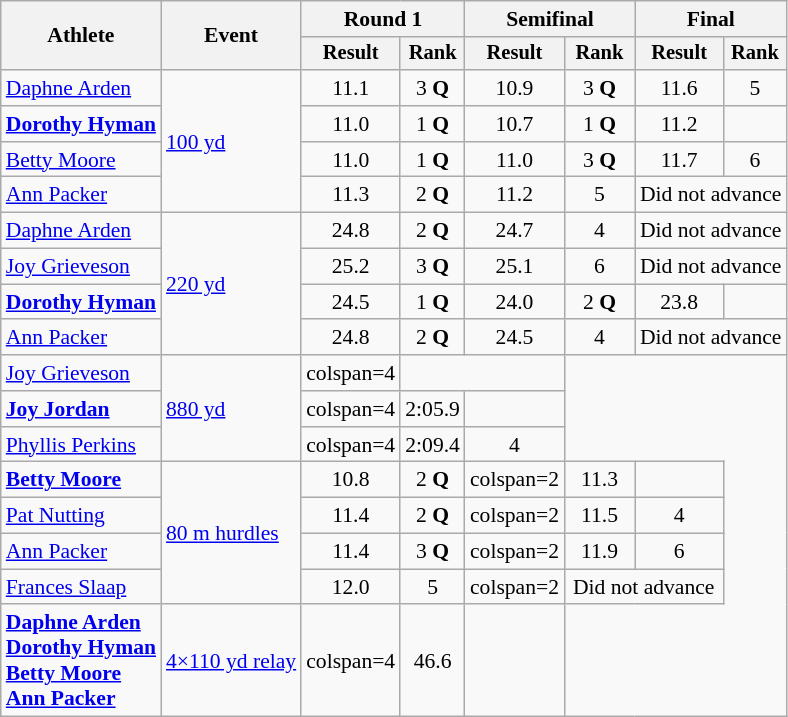<table class=wikitable style=font-size:90%>
<tr>
<th rowspan=2>Athlete</th>
<th rowspan=2>Event</th>
<th colspan=2>Round 1</th>
<th colspan=2>Semifinal</th>
<th colspan=2>Final</th>
</tr>
<tr style=font-size:95%>
<th>Result</th>
<th>Rank</th>
<th>Result</th>
<th>Rank</th>
<th>Result</th>
<th>Rank</th>
</tr>
<tr align=center>
<td align=left><a href='#'>Daphne Arden</a></td>
<td align=left rowspan=4><a href='#'>100 yd</a></td>
<td>11.1</td>
<td>3 <strong>Q</strong></td>
<td>10.9</td>
<td>3 <strong>Q</strong></td>
<td>11.6</td>
<td>5</td>
</tr>
<tr align=center>
<td align=left><strong><a href='#'>Dorothy Hyman</a></strong></td>
<td>11.0</td>
<td>1 <strong>Q</strong></td>
<td>10.7</td>
<td>1 <strong>Q</strong></td>
<td>11.2</td>
<td></td>
</tr>
<tr align=center>
<td align=left><a href='#'>Betty Moore</a></td>
<td>11.0</td>
<td>1 <strong>Q</strong></td>
<td>11.0</td>
<td>3 <strong>Q</strong></td>
<td>11.7</td>
<td>6</td>
</tr>
<tr align=center>
<td align=left><a href='#'>Ann Packer</a></td>
<td>11.3</td>
<td>2 <strong>Q</strong></td>
<td>11.2</td>
<td>5</td>
<td colspan=2>Did not advance</td>
</tr>
<tr align=center>
<td align=left><a href='#'>Daphne Arden</a></td>
<td align=left rowspan=4><a href='#'>220 yd</a></td>
<td>24.8</td>
<td>2 <strong>Q</strong></td>
<td>24.7</td>
<td>4</td>
<td colspan=2>Did not advance</td>
</tr>
<tr align=center>
<td align=left><a href='#'>Joy Grieveson</a></td>
<td>25.2</td>
<td>3 <strong>Q</strong></td>
<td>25.1</td>
<td>6</td>
<td colspan=2>Did not advance</td>
</tr>
<tr align=center>
<td align=left><strong><a href='#'>Dorothy Hyman</a></strong></td>
<td>24.5</td>
<td>1 <strong>Q</strong></td>
<td>24.0</td>
<td>2 <strong>Q</strong></td>
<td>23.8</td>
<td></td>
</tr>
<tr align=center>
<td align=left><a href='#'>Ann Packer</a></td>
<td>24.8</td>
<td>2 <strong>Q</strong></td>
<td>24.5</td>
<td>4</td>
<td colspan=2>Did not advance</td>
</tr>
<tr align=center>
<td align=left><a href='#'>Joy Grieveson</a></td>
<td align=left rowspan=3><a href='#'>880 yd</a></td>
<td>colspan=4 </td>
<td colspan=2></td>
</tr>
<tr align=center>
<td align=left><strong><a href='#'>Joy Jordan</a></strong></td>
<td>colspan=4 </td>
<td>2:05.9</td>
<td></td>
</tr>
<tr align=center>
<td align=left><a href='#'>Phyllis Perkins</a></td>
<td>colspan=4 </td>
<td>2:09.4</td>
<td>4</td>
</tr>
<tr align=center>
<td align=left><strong><a href='#'>Betty Moore</a></strong></td>
<td align=left rowspan=4><a href='#'>80 m hurdles</a></td>
<td>10.8</td>
<td>2 <strong>Q</strong></td>
<td>colspan=2 </td>
<td>11.3</td>
<td></td>
</tr>
<tr align=center>
<td align=left><a href='#'>Pat Nutting</a></td>
<td>11.4</td>
<td>2 <strong>Q</strong></td>
<td>colspan=2 </td>
<td>11.5</td>
<td>4</td>
</tr>
<tr align=center>
<td align=left><a href='#'>Ann Packer</a></td>
<td>11.4</td>
<td>3 <strong>Q</strong></td>
<td>colspan=2 </td>
<td>11.9</td>
<td>6</td>
</tr>
<tr align=center>
<td align=left><a href='#'>Frances Slaap</a></td>
<td>12.0</td>
<td>5</td>
<td>colspan=2 </td>
<td colspan=2>Did not advance</td>
</tr>
<tr align=center>
<td align=left><strong><a href='#'>Daphne Arden</a><br><a href='#'>Dorothy Hyman</a><br><a href='#'>Betty Moore</a><br><a href='#'>Ann Packer</a></strong></td>
<td align=left><a href='#'>4×110 yd relay</a></td>
<td>colspan=4 </td>
<td>46.6</td>
<td></td>
</tr>
</table>
